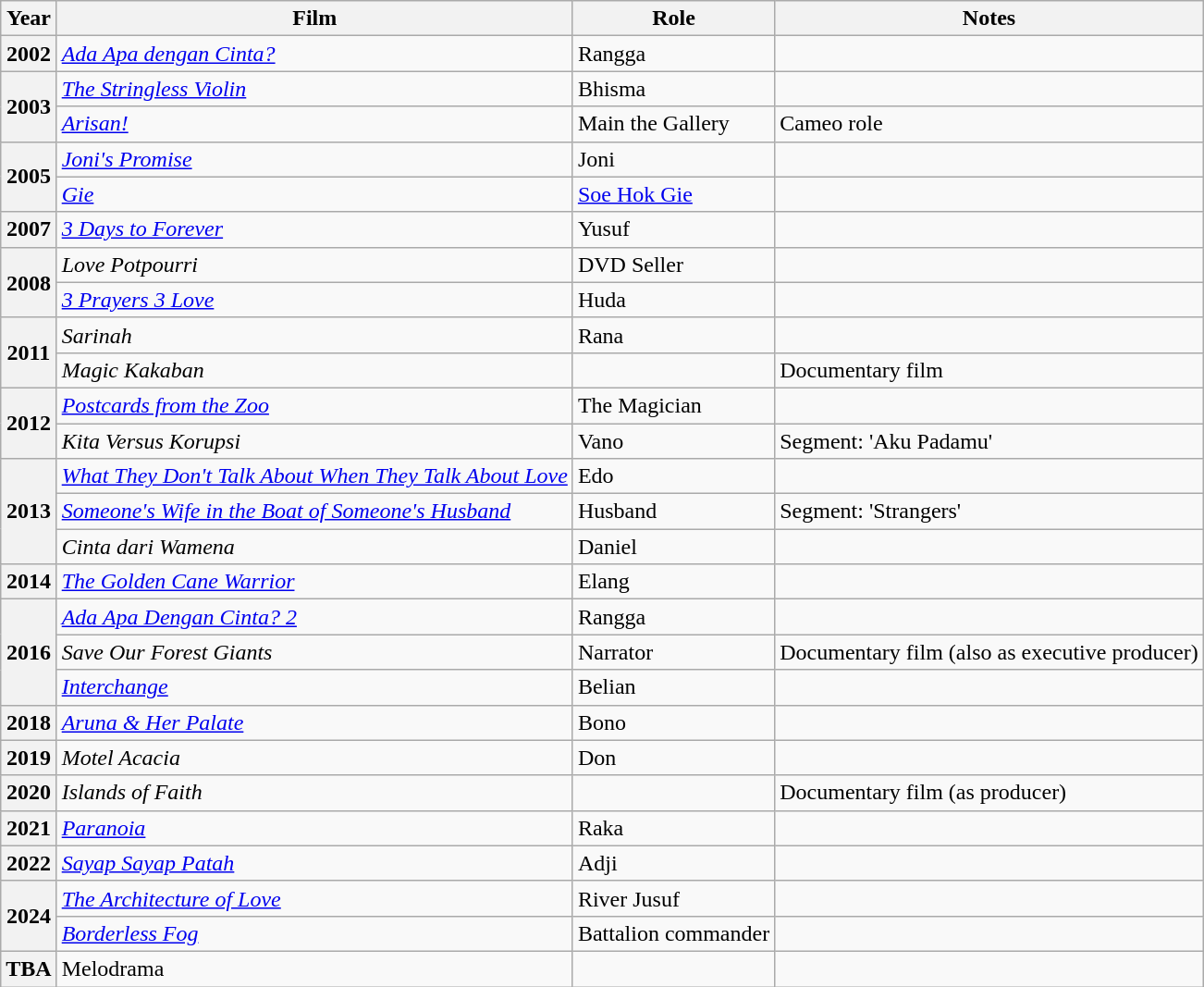<table class="wikitable sortable">
<tr>
<th>Year</th>
<th>Film</th>
<th>Role</th>
<th>Notes</th>
</tr>
<tr>
<th>2002</th>
<td><em><a href='#'>Ada Apa dengan Cinta?</a></em></td>
<td>Rangga</td>
<td></td>
</tr>
<tr>
<th rowspan="2">2003</th>
<td><a href='#'><em>The Stringless Violin</em></a></td>
<td>Bhisma</td>
<td></td>
</tr>
<tr>
<td><em><a href='#'>Arisan!</a></em></td>
<td>Main the Gallery</td>
<td>Cameo role</td>
</tr>
<tr>
<th rowspan="2">2005</th>
<td><a href='#'><em>Joni's Promise</em></a></td>
<td>Joni</td>
<td></td>
</tr>
<tr>
<td><em><a href='#'>Gie</a></em></td>
<td><a href='#'>Soe Hok Gie</a></td>
<td></td>
</tr>
<tr>
<th>2007</th>
<td><em><a href='#'>3 Days to Forever</a></em></td>
<td>Yusuf</td>
<td></td>
</tr>
<tr>
<th rowspan="2">2008</th>
<td><em>Love Potpourri</em></td>
<td>DVD Seller</td>
<td></td>
</tr>
<tr>
<td><em><a href='#'>3 Prayers 3 Love</a></em></td>
<td>Huda</td>
<td></td>
</tr>
<tr>
<th rowspan="2">2011</th>
<td><em>Sarinah</em></td>
<td>Rana</td>
<td></td>
</tr>
<tr>
<td><em>Magic Kakaban</em></td>
<td></td>
<td>Documentary film</td>
</tr>
<tr>
<th rowspan="2">2012</th>
<td><em><a href='#'>Postcards from the Zoo</a></em></td>
<td>The Magician</td>
<td></td>
</tr>
<tr>
<td><em>Kita Versus Korupsi</em></td>
<td>Vano</td>
<td>Segment: 'Aku Padamu'</td>
</tr>
<tr>
<th rowspan="3">2013</th>
<td><em><a href='#'>What They Don't Talk About When They Talk About Love</a></em></td>
<td>Edo</td>
<td></td>
</tr>
<tr>
<td><em><a href='#'>Someone's Wife in the Boat of Someone's Husband</a></em></td>
<td>Husband</td>
<td>Segment: 'Strangers'</td>
</tr>
<tr>
<td><em>Cinta dari Wamena</em></td>
<td>Daniel</td>
<td></td>
</tr>
<tr>
<th>2014</th>
<td><em><a href='#'>The Golden Cane Warrior</a></em></td>
<td>Elang</td>
<td></td>
</tr>
<tr>
<th rowspan="3">2016</th>
<td><em><a href='#'>Ada Apa Dengan Cinta? 2</a></em></td>
<td>Rangga</td>
<td></td>
</tr>
<tr>
<td><em>Save Our Forest Giants</em></td>
<td>Narrator</td>
<td>Documentary film (also as executive producer)</td>
</tr>
<tr>
<td><em><a href='#'>Interchange</a></em></td>
<td>Belian</td>
<td></td>
</tr>
<tr>
<th>2018</th>
<td><em><a href='#'>Aruna & Her Palate</a></em></td>
<td>Bono</td>
<td></td>
</tr>
<tr>
<th>2019</th>
<td><em>Motel Acacia</em></td>
<td>Don</td>
<td></td>
</tr>
<tr>
<th>2020</th>
<td><em>Islands of Faith</em></td>
<td></td>
<td>Documentary film (as producer)</td>
</tr>
<tr>
<th>2021</th>
<td><em><a href='#'>Paranoia</a></em></td>
<td>Raka</td>
<td></td>
</tr>
<tr>
<th>2022</th>
<td><em><a href='#'>Sayap Sayap Patah</a></em></td>
<td>Adji</td>
<td></td>
</tr>
<tr>
<th rowspan="2">2024</th>
<td><em><a href='#'>The Architecture of Love</a></em></td>
<td>River Jusuf</td>
<td></td>
</tr>
<tr>
<td><em><a href='#'>Borderless Fog</a></em></td>
<td>Battalion commander</td>
<td></td>
</tr>
<tr>
<th>TBA</th>
<td>Melodrama</td>
<td></td>
<td></td>
</tr>
</table>
